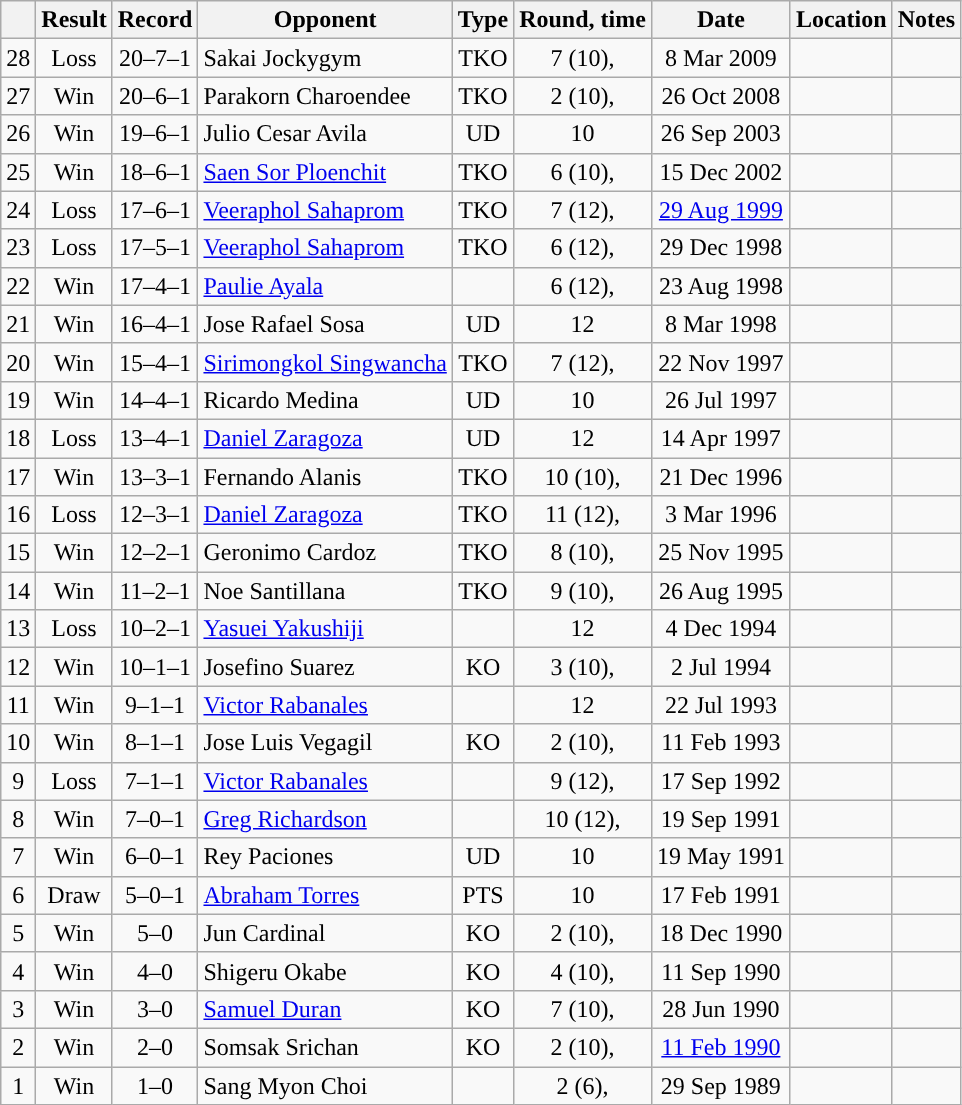<table class="wikitable" style="text-align:center">
<tr>
<th></th>
<th>Result</th>
<th>Record</th>
<th>Opponent</th>
<th>Type</th>
<th>Round, time</th>
<th>Date</th>
<th>Location</th>
<th>Notes</th>
</tr>
<tr>
<td>28</td>
<td>Loss</td>
<td>20–7–1</td>
<td align=left> Sakai Jockygym</td>
<td>TKO</td>
<td>7 (10), </td>
<td>8 Mar 2009</td>
<td align=left> </td>
<td align=left></td>
</tr>
<tr>
<td>27</td>
<td>Win</td>
<td>20–6–1</td>
<td align=left> Parakorn Charoendee</td>
<td>TKO</td>
<td>2 (10), </td>
<td>26 Oct 2008</td>
<td align=left> </td>
<td align=left></td>
</tr>
<tr>
<td>26</td>
<td>Win</td>
<td>19–6–1</td>
<td align=left> Julio Cesar Avila</td>
<td>UD</td>
<td>10</td>
<td>26 Sep 2003</td>
<td align=left> </td>
<td align=left></td>
</tr>
<tr>
<td>25</td>
<td>Win</td>
<td>18–6–1</td>
<td align=left> <a href='#'>Saen Sor Ploenchit</a></td>
<td>TKO</td>
<td>6 (10), </td>
<td>15 Dec 2002</td>
<td align=left> </td>
<td align=left></td>
</tr>
<tr>
<td>24</td>
<td>Loss</td>
<td>17–6–1</td>
<td align=left> <a href='#'>Veeraphol Sahaprom</a></td>
<td>TKO</td>
<td>7 (12), </td>
<td><a href='#'>29 Aug 1999</a></td>
<td align=left> </td>
<td align=left></td>
</tr>
<tr>
<td>23</td>
<td>Loss</td>
<td>17–5–1</td>
<td align=left> <a href='#'>Veeraphol Sahaprom</a></td>
<td>TKO</td>
<td>6 (12), </td>
<td>29 Dec 1998</td>
<td align=left> </td>
<td align=left></td>
</tr>
<tr>
<td>22</td>
<td>Win</td>
<td>17–4–1</td>
<td align=left> <a href='#'>Paulie Ayala</a></td>
<td></td>
<td>6 (12), </td>
<td>23 Aug 1998</td>
<td align=left> </td>
<td align=left></td>
</tr>
<tr>
<td>21</td>
<td>Win</td>
<td>16–4–1</td>
<td align=left> Jose Rafael Sosa</td>
<td>UD</td>
<td>12</td>
<td>8 Mar 1998</td>
<td align=left> </td>
<td align=left></td>
</tr>
<tr>
<td>20</td>
<td>Win</td>
<td>15–4–1</td>
<td align=left> <a href='#'>Sirimongkol Singwancha</a></td>
<td>TKO</td>
<td>7 (12), </td>
<td>22 Nov 1997</td>
<td align=left> </td>
<td align=left></td>
</tr>
<tr>
<td>19</td>
<td>Win</td>
<td>14–4–1</td>
<td align=left> Ricardo Medina</td>
<td>UD</td>
<td>10</td>
<td>26 Jul 1997</td>
<td align=left> </td>
<td align=left></td>
</tr>
<tr>
<td>18</td>
<td>Loss</td>
<td>13–4–1</td>
<td align=left> <a href='#'>Daniel Zaragoza</a></td>
<td>UD</td>
<td>12</td>
<td>14 Apr 1997</td>
<td align=left> </td>
<td align=left></td>
</tr>
<tr>
<td>17</td>
<td>Win</td>
<td>13–3–1</td>
<td align=left> Fernando Alanis</td>
<td>TKO</td>
<td>10 (10), </td>
<td>21 Dec 1996</td>
<td align=left> </td>
<td align=left></td>
</tr>
<tr>
<td>16</td>
<td>Loss</td>
<td>12–3–1</td>
<td align=left> <a href='#'>Daniel Zaragoza</a></td>
<td>TKO</td>
<td>11 (12), </td>
<td>3 Mar 1996</td>
<td align=left> </td>
<td align=left></td>
</tr>
<tr>
<td>15</td>
<td>Win</td>
<td>12–2–1</td>
<td align=left> Geronimo Cardoz</td>
<td>TKO</td>
<td>8 (10), </td>
<td>25 Nov 1995</td>
<td align=left> </td>
<td align=left></td>
</tr>
<tr>
<td>14</td>
<td>Win</td>
<td>11–2–1</td>
<td align=left> Noe Santillana</td>
<td>TKO</td>
<td>9 (10), </td>
<td>26 Aug 1995</td>
<td align=left> </td>
<td align=left></td>
</tr>
<tr>
<td>13</td>
<td>Loss</td>
<td>10–2–1</td>
<td align=left> <a href='#'>Yasuei Yakushiji</a></td>
<td></td>
<td>12</td>
<td>4 Dec 1994</td>
<td align=left> </td>
<td align=left></td>
</tr>
<tr>
<td>12</td>
<td>Win</td>
<td>10–1–1</td>
<td align=left> Josefino Suarez</td>
<td>KO</td>
<td>3 (10), </td>
<td>2 Jul 1994</td>
<td align=left> </td>
<td align=left></td>
</tr>
<tr>
<td>11</td>
<td>Win</td>
<td>9–1–1</td>
<td align=left> <a href='#'>Victor Rabanales</a></td>
<td></td>
<td>12</td>
<td>22 Jul 1993</td>
<td align=left> </td>
<td align=left></td>
</tr>
<tr>
<td>10</td>
<td>Win</td>
<td>8–1–1</td>
<td align=left> Jose Luis Vegagil</td>
<td>KO</td>
<td>2 (10), </td>
<td>11 Feb 1993</td>
<td align=left> </td>
<td align=left></td>
</tr>
<tr>
<td>9</td>
<td>Loss</td>
<td>7–1–1</td>
<td align=left> <a href='#'>Victor Rabanales</a></td>
<td></td>
<td>9 (12), </td>
<td>17 Sep 1992</td>
<td align=left> </td>
<td align=left></td>
</tr>
<tr>
<td>8</td>
<td>Win</td>
<td>7–0–1</td>
<td align=left> <a href='#'>Greg Richardson</a></td>
<td></td>
<td>10 (12), </td>
<td>19 Sep 1991</td>
<td align=left> </td>
<td align=left></td>
</tr>
<tr>
<td>7</td>
<td>Win</td>
<td>6–0–1</td>
<td align=left> Rey Paciones</td>
<td>UD</td>
<td>10</td>
<td>19 May 1991</td>
<td align=left> </td>
<td align=left></td>
</tr>
<tr>
<td>6</td>
<td>Draw</td>
<td>5–0–1</td>
<td align=left> <a href='#'>Abraham Torres</a></td>
<td>PTS</td>
<td>10</td>
<td>17 Feb 1991</td>
<td align=left> </td>
<td align=left></td>
</tr>
<tr>
<td>5</td>
<td>Win</td>
<td>5–0</td>
<td align=left> Jun Cardinal</td>
<td>KO</td>
<td>2 (10), </td>
<td>18 Dec 1990</td>
<td align=left> </td>
<td align=left></td>
</tr>
<tr>
<td>4</td>
<td>Win</td>
<td>4–0</td>
<td align=left> Shigeru Okabe</td>
<td>KO</td>
<td>4 (10), </td>
<td>11 Sep 1990</td>
<td align=left> </td>
<td align=left></td>
</tr>
<tr>
<td>3</td>
<td>Win</td>
<td>3–0</td>
<td align=left> <a href='#'>Samuel Duran</a></td>
<td>KO</td>
<td>7 (10), </td>
<td>28 Jun 1990</td>
<td align=left> </td>
<td align=left></td>
</tr>
<tr>
<td>2</td>
<td>Win</td>
<td>2–0</td>
<td align=left> Somsak Srichan</td>
<td>KO</td>
<td>2 (10), </td>
<td><a href='#'>11 Feb 1990</a></td>
<td align=left> </td>
<td align=left></td>
</tr>
<tr>
<td>1</td>
<td>Win</td>
<td>1–0</td>
<td align=left> Sang Myon Choi</td>
<td></td>
<td>2 (6), </td>
<td>29 Sep 1989</td>
<td align=left> </td>
<td></td>
</tr>
</table>
